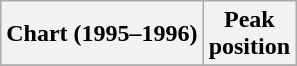<table class="wikitable sortable">
<tr>
<th align="left">Chart (1995–1996)</th>
<th align="center">Peak<br>position</th>
</tr>
<tr>
</tr>
</table>
